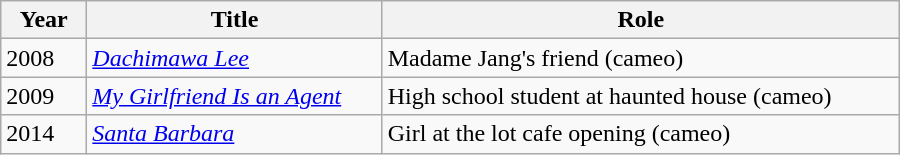<table class="wikitable" style="width:600px;">
<tr>
<th width=50px>Year</th>
<th>Title</th>
<th>Role</th>
</tr>
<tr>
<td>2008</td>
<td><em><a href='#'>Dachimawa Lee</a></em></td>
<td>Madame Jang's friend (cameo)</td>
</tr>
<tr>
<td>2009</td>
<td><em><a href='#'>My Girlfriend Is an Agent</a></em></td>
<td>High school student at haunted house (cameo)</td>
</tr>
<tr>
<td>2014</td>
<td><em><a href='#'>Santa Barbara</a></em></td>
<td>Girl at the lot cafe opening (cameo)</td>
</tr>
</table>
